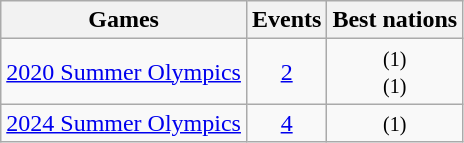<table class=wikitable>
<tr>
<th>Games</th>
<th>Events</th>
<th>Best nations</th>
</tr>
<tr>
<td align=center><a href='#'>2020 Summer Olympics</a></td>
<td align=center><a href='#'>2</a></td>
<td align=center> <small>(1)</small><br> <small>(1)</small></td>
</tr>
<tr>
<td align=center><a href='#'>2024 Summer Olympics</a></td>
<td align=center><a href='#'>4</a></td>
<td align=center> <small>(1)</small></td>
</tr>
</table>
